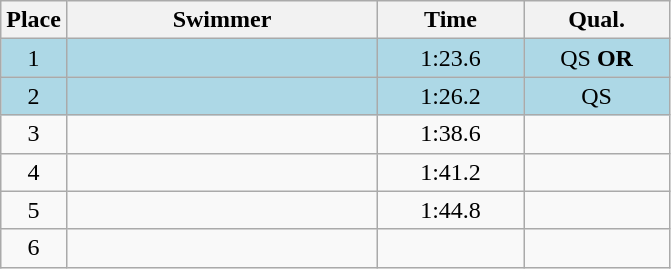<table class=wikitable style="text-align:center">
<tr>
<th>Place</th>
<th width=200>Swimmer</th>
<th width=90>Time</th>
<th width=90>Qual.</th>
</tr>
<tr bgcolor=lightblue>
<td>1</td>
<td align=left></td>
<td>1:23.6</td>
<td>QS <strong>OR</strong></td>
</tr>
<tr bgcolor=lightblue>
<td>2</td>
<td align=left></td>
<td>1:26.2</td>
<td>QS</td>
</tr>
<tr>
<td>3</td>
<td align=left></td>
<td>1:38.6</td>
<td></td>
</tr>
<tr>
<td>4</td>
<td align=left></td>
<td>1:41.2</td>
<td></td>
</tr>
<tr>
<td>5</td>
<td align=left></td>
<td>1:44.8</td>
<td></td>
</tr>
<tr>
<td>6</td>
<td align=left></td>
<td></td>
<td></td>
</tr>
</table>
